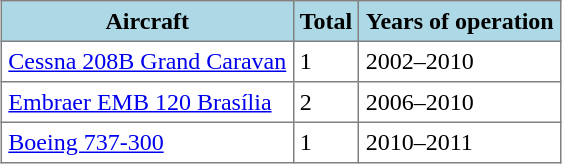<table class="toccolours" border="1" cellpadding="4" style="border-collapse:collapse;margin:auto;">
<tr bgcolor=lightblue>
<th>Aircraft</th>
<th>Total</th>
<th>Years of operation</th>
</tr>
<tr>
<td><a href='#'>Cessna 208B Grand Caravan</a></td>
<td>1</td>
<td>2002–2010</td>
</tr>
<tr>
<td><a href='#'>Embraer EMB 120 Brasília</a></td>
<td>2</td>
<td>2006–2010</td>
</tr>
<tr>
<td><a href='#'>Boeing 737-300</a></td>
<td>1</td>
<td>2010–2011</td>
</tr>
</table>
